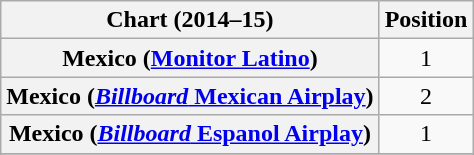<table class="wikitable plainrowheaders" style="text-align:center;">
<tr>
<th>Chart (2014–15)</th>
<th>Position</th>
</tr>
<tr>
<th scope="row">Mexico (<a href='#'>Monitor Latino</a>)</th>
<td align="center">1</td>
</tr>
<tr>
<th scope="row">Mexico (<a href='#'><em>Billboard</em> Mexican Airplay</a>)</th>
<td align="center">2</td>
</tr>
<tr>
<th scope="row">Mexico (<a href='#'><em>Billboard</em> Espanol Airplay</a>)</th>
<td align="center">1</td>
</tr>
<tr>
</tr>
<tr>
</tr>
<tr>
</tr>
<tr>
</tr>
</table>
